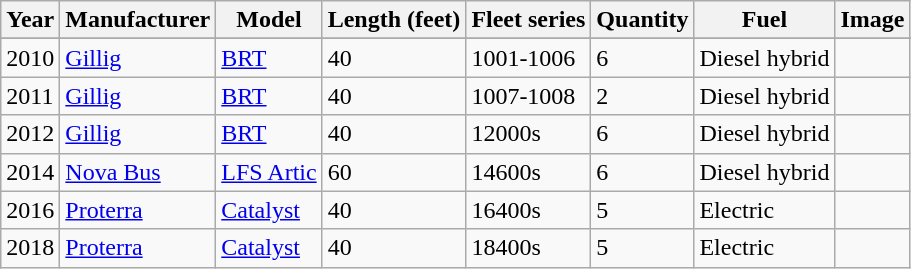<table class="wikitable">
<tr>
<th>Year</th>
<th>Manufacturer</th>
<th>Model</th>
<th>Length (feet)</th>
<th>Fleet series</th>
<th>Quantity</th>
<th>Fuel</th>
<th>Image</th>
</tr>
<tr>
</tr>
<tr>
<td>2010</td>
<td><a href='#'>Gillig</a></td>
<td><a href='#'>BRT</a></td>
<td>40</td>
<td>1001-1006</td>
<td>6</td>
<td>Diesel hybrid</td>
<td></td>
</tr>
<tr>
<td>2011</td>
<td><a href='#'>Gillig</a></td>
<td><a href='#'>BRT</a></td>
<td>40</td>
<td>1007-1008</td>
<td>2</td>
<td>Diesel hybrid</td>
<td></td>
</tr>
<tr>
<td>2012</td>
<td><a href='#'>Gillig</a></td>
<td><a href='#'>BRT</a></td>
<td>40</td>
<td>12000s</td>
<td>6</td>
<td>Diesel hybrid</td>
<td></td>
</tr>
<tr>
<td>2014</td>
<td><a href='#'>Nova Bus</a></td>
<td><a href='#'>LFS Artic</a></td>
<td>60</td>
<td>14600s</td>
<td>6</td>
<td>Diesel hybrid</td>
<td></td>
</tr>
<tr>
<td>2016</td>
<td><a href='#'>Proterra</a></td>
<td><a href='#'>Catalyst</a></td>
<td>40</td>
<td>16400s</td>
<td>5</td>
<td>Electric</td>
<td></td>
</tr>
<tr>
<td>2018</td>
<td><a href='#'>Proterra</a></td>
<td><a href='#'>Catalyst</a></td>
<td>40</td>
<td>18400s</td>
<td>5</td>
<td>Electric</td>
<td></td>
</tr>
</table>
